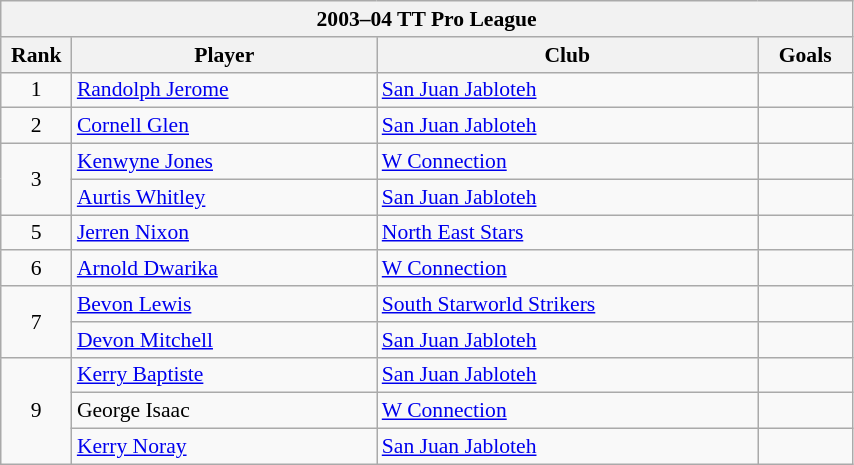<table class="collapsible wikitable collapsed" width=45%; style="font-size:90%;">
<tr>
<th colspan="4">2003–04 TT Pro League</th>
</tr>
<tr>
<th width=1%>Rank</th>
<th width=16%>Player</th>
<th width=20%>Club</th>
<th width=3%>Goals</th>
</tr>
<tr>
<td rowspan=1 align=center>1</td>
<td> <a href='#'>Randolph Jerome</a></td>
<td><a href='#'>San Juan Jabloteh</a></td>
<td></td>
</tr>
<tr>
<td rowspan=1 align=center>2</td>
<td> <a href='#'>Cornell Glen</a></td>
<td><a href='#'>San Juan Jabloteh</a></td>
<td></td>
</tr>
<tr>
<td rowspan=2 align=center>3</td>
<td> <a href='#'>Kenwyne Jones</a></td>
<td><a href='#'>W Connection</a></td>
<td></td>
</tr>
<tr>
<td> <a href='#'>Aurtis Whitley</a></td>
<td><a href='#'>San Juan Jabloteh</a></td>
<td></td>
</tr>
<tr>
<td rowspan=1 align=center>5</td>
<td> <a href='#'>Jerren Nixon</a></td>
<td><a href='#'>North East Stars</a></td>
<td></td>
</tr>
<tr>
<td rowspan=1 align=center>6</td>
<td> <a href='#'>Arnold Dwarika</a></td>
<td><a href='#'>W Connection</a></td>
<td></td>
</tr>
<tr>
<td rowspan=2 align=center>7</td>
<td> <a href='#'>Bevon Lewis</a></td>
<td><a href='#'>South Starworld Strikers</a></td>
<td></td>
</tr>
<tr>
<td> <a href='#'>Devon Mitchell</a></td>
<td><a href='#'>San Juan Jabloteh</a></td>
<td></td>
</tr>
<tr>
<td rowspan=3 align=center>9</td>
<td> <a href='#'>Kerry Baptiste</a></td>
<td><a href='#'>San Juan Jabloteh</a></td>
<td></td>
</tr>
<tr>
<td> George Isaac</td>
<td><a href='#'>W Connection</a></td>
<td></td>
</tr>
<tr>
<td> <a href='#'>Kerry Noray</a></td>
<td><a href='#'>San Juan Jabloteh</a></td>
<td></td>
</tr>
</table>
